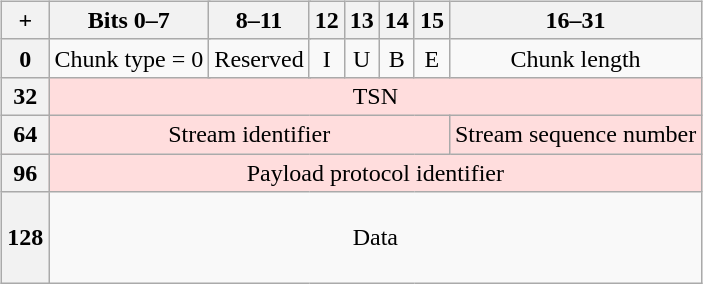<table align="right" width="20%">
<tr>
<td><br><table class="wikitable" style="margin: 0 auto; text-align: center; white-space: nowrap">
<tr>
<th>+</th>
<th colspan="8" width="25%">Bits 0–7</th>
<th colspan="4" width="11%">8–11</th>
<th width="3%">12</th>
<th width="3%">13</th>
<th width="3%">14</th>
<th width="2%">15</th>
<th colspan="16" width="50%">16–31</th>
</tr>
<tr>
<th>0</th>
<td colspan="8">Chunk type = 0</td>
<td colspan="4">Reserved</td>
<td>I</td>
<td>U</td>
<td>B</td>
<td>E</td>
<td colspan="16">Chunk length</td>
</tr>
<tr bgcolor="FFDDDD">
<th>32</th>
<td colspan="32">TSN</td>
</tr>
<tr bgcolor="FFDDDD">
<th>64</th>
<td colspan="16">Stream identifier</td>
<td colspan="16">Stream sequence number</td>
</tr>
<tr bgcolor="FFDDDD">
<th>96</th>
<td colspan="32">Payload protocol identifier</td>
</tr>
<tr>
<th>128</th>
<td colspan="32"><br>Data<br><br></td>
</tr>
</table>
</td>
</tr>
</table>
